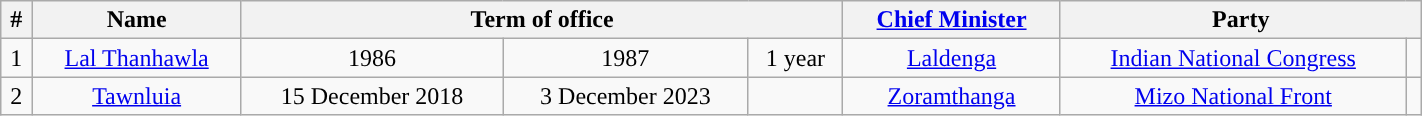<table class="wikitable" style="width:75%; text-align:center">
<tr>
<th>#</th>
<th>Name<br> </th>
<th colspan=3>Term of office</th>
<th><a href='#'>Chief Minister</a></th>
<th colspan=2>Party</th>
</tr>
<tr>
<td>1</td>
<td><a href='#'>Lal Thanhawla</a></td>
<td>1986</td>
<td>1987</td>
<td>1 year</td>
<td><a href='#'>Laldenga</a></td>
<td><a href='#'>Indian National Congress</a></td>
<td></td>
</tr>
<tr>
<td>2</td>
<td><a href='#'>Tawnluia</a></td>
<td>15 December 2018</td>
<td>3 December 2023</td>
<td></td>
<td><a href='#'>Zoramthanga</a></td>
<td><a href='#'>Mizo National Front</a></td>
<td></td>
</tr>
</table>
